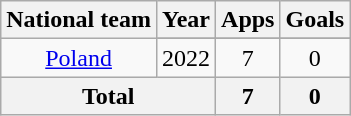<table class="wikitable" style="text-align: center;">
<tr>
<th>National team</th>
<th>Year</th>
<th>Apps</th>
<th>Goals</th>
</tr>
<tr>
<td rowspan="2"><a href='#'>Poland</a></td>
</tr>
<tr>
<td>2022</td>
<td>7</td>
<td>0</td>
</tr>
<tr>
<th colspan="2">Total</th>
<th>7</th>
<th>0</th>
</tr>
</table>
